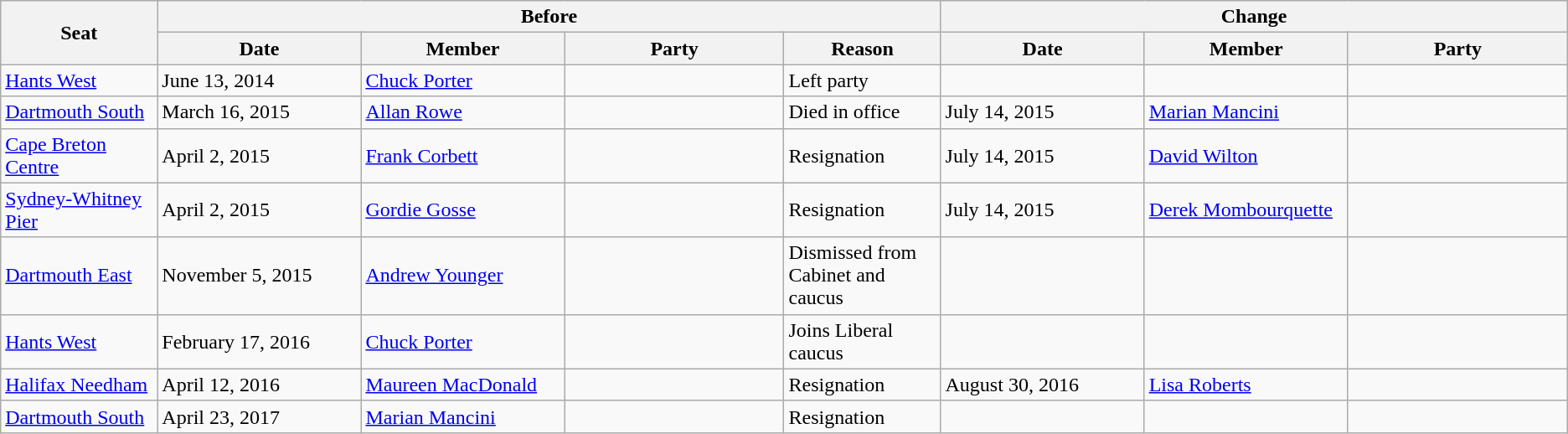<table class="wikitable" style="border: none;">
<tr>
<th rowspan="2" width="10%">Seat</th>
<th colspan="4" width="50%">Before</th>
<th colspan="3" width="40%">Change</th>
</tr>
<tr>
<th width="13%">Date</th>
<th width="13%">Member</th>
<th width="14%">Party</th>
<th width="10%">Reason</th>
<th width="13%">Date</th>
<th width="13%">Member</th>
<th width="14%">Party</th>
</tr>
<tr>
<td><a href='#'>Hants West</a></td>
<td>June 13, 2014</td>
<td><a href='#'>Chuck Porter</a></td>
<td></td>
<td>Left party</td>
<td></td>
<td></td>
<td></td>
</tr>
<tr>
<td><a href='#'>Dartmouth South</a></td>
<td>March 16, 2015</td>
<td><a href='#'>Allan Rowe</a></td>
<td></td>
<td>Died in office</td>
<td>July 14, 2015</td>
<td><a href='#'>Marian Mancini</a></td>
<td></td>
</tr>
<tr>
<td><a href='#'>Cape Breton Centre</a></td>
<td>April 2, 2015</td>
<td><a href='#'>Frank Corbett</a></td>
<td></td>
<td>Resignation</td>
<td>July 14, 2015</td>
<td><a href='#'>David Wilton</a></td>
<td></td>
</tr>
<tr>
<td><a href='#'>Sydney-Whitney Pier</a></td>
<td>April 2, 2015</td>
<td><a href='#'>Gordie Gosse</a></td>
<td></td>
<td>Resignation</td>
<td>July 14, 2015</td>
<td><a href='#'>Derek Mombourquette</a></td>
<td></td>
</tr>
<tr>
<td><a href='#'>Dartmouth East</a></td>
<td>November 5, 2015</td>
<td><a href='#'>Andrew Younger</a></td>
<td></td>
<td>Dismissed from Cabinet and caucus</td>
<td></td>
<td></td>
<td></td>
</tr>
<tr>
<td><a href='#'>Hants West</a></td>
<td>February 17, 2016</td>
<td><a href='#'>Chuck Porter</a></td>
<td></td>
<td>Joins Liberal caucus</td>
<td></td>
<td></td>
<td></td>
</tr>
<tr>
<td><a href='#'>Halifax Needham</a></td>
<td>April 12, 2016</td>
<td><a href='#'>Maureen MacDonald</a></td>
<td></td>
<td>Resignation</td>
<td>August 30, 2016</td>
<td><a href='#'>Lisa Roberts</a></td>
<td></td>
</tr>
<tr>
<td><a href='#'>Dartmouth South</a></td>
<td>April 23, 2017</td>
<td><a href='#'>Marian Mancini</a></td>
<td></td>
<td>Resignation</td>
<td></td>
<td></td>
<td></td>
</tr>
</table>
